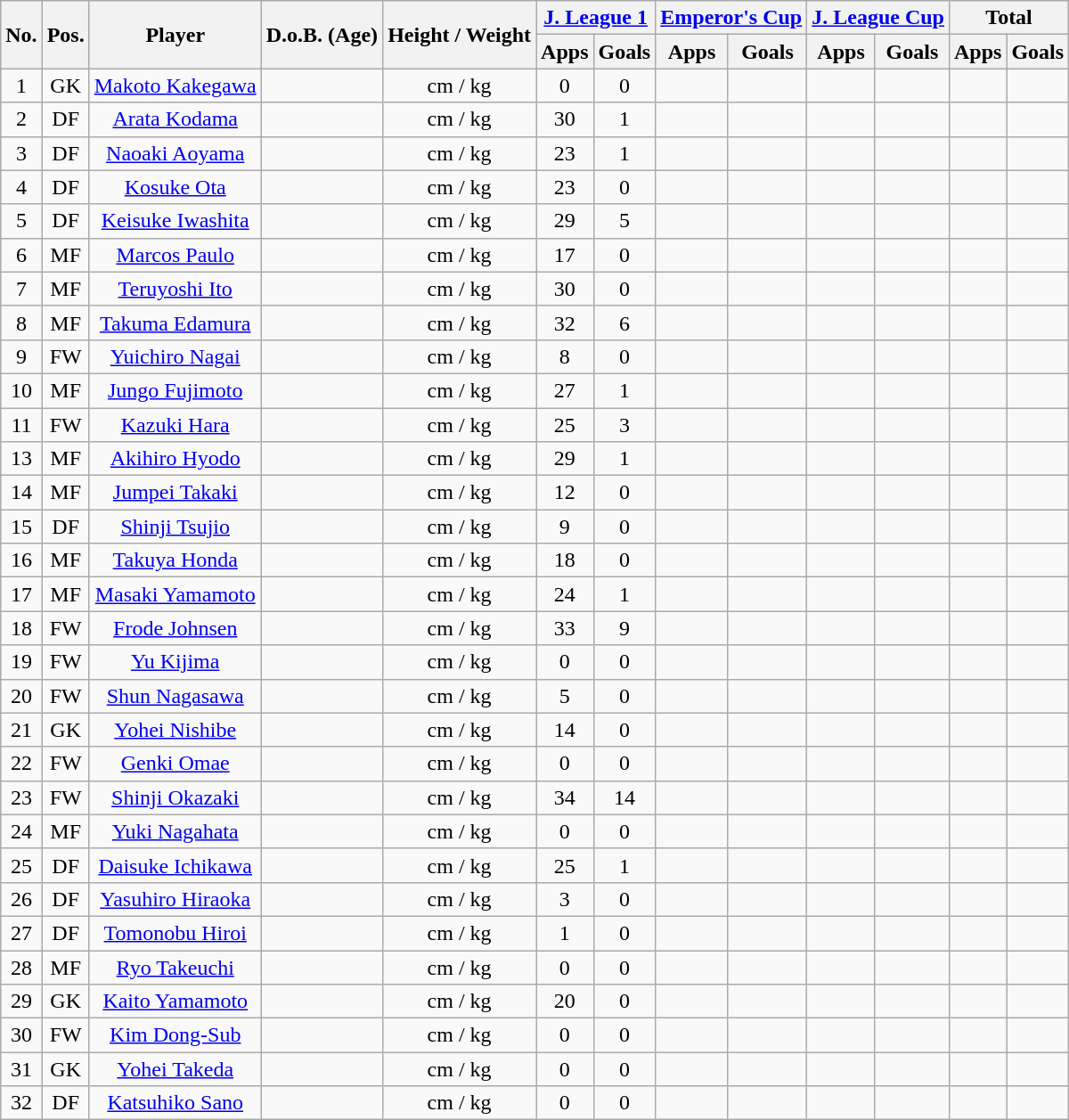<table class="wikitable" style="text-align:center;">
<tr>
<th rowspan="2">No.</th>
<th rowspan="2">Pos.</th>
<th rowspan="2">Player</th>
<th rowspan="2">D.o.B. (Age)</th>
<th rowspan="2">Height / Weight</th>
<th colspan="2"><a href='#'>J. League 1</a></th>
<th colspan="2"><a href='#'>Emperor's Cup</a></th>
<th colspan="2"><a href='#'>J. League Cup</a></th>
<th colspan="2">Total</th>
</tr>
<tr>
<th>Apps</th>
<th>Goals</th>
<th>Apps</th>
<th>Goals</th>
<th>Apps</th>
<th>Goals</th>
<th>Apps</th>
<th>Goals</th>
</tr>
<tr>
<td>1</td>
<td>GK</td>
<td><a href='#'>Makoto Kakegawa</a></td>
<td></td>
<td>cm / kg</td>
<td>0</td>
<td>0</td>
<td></td>
<td></td>
<td></td>
<td></td>
<td></td>
<td></td>
</tr>
<tr>
<td>2</td>
<td>DF</td>
<td><a href='#'>Arata Kodama</a></td>
<td></td>
<td>cm / kg</td>
<td>30</td>
<td>1</td>
<td></td>
<td></td>
<td></td>
<td></td>
<td></td>
<td></td>
</tr>
<tr>
<td>3</td>
<td>DF</td>
<td><a href='#'>Naoaki Aoyama</a></td>
<td></td>
<td>cm / kg</td>
<td>23</td>
<td>1</td>
<td></td>
<td></td>
<td></td>
<td></td>
<td></td>
<td></td>
</tr>
<tr>
<td>4</td>
<td>DF</td>
<td><a href='#'>Kosuke Ota</a></td>
<td></td>
<td>cm / kg</td>
<td>23</td>
<td>0</td>
<td></td>
<td></td>
<td></td>
<td></td>
<td></td>
<td></td>
</tr>
<tr>
<td>5</td>
<td>DF</td>
<td><a href='#'>Keisuke Iwashita</a></td>
<td></td>
<td>cm / kg</td>
<td>29</td>
<td>5</td>
<td></td>
<td></td>
<td></td>
<td></td>
<td></td>
<td></td>
</tr>
<tr>
<td>6</td>
<td>MF</td>
<td><a href='#'>Marcos Paulo</a></td>
<td></td>
<td>cm / kg</td>
<td>17</td>
<td>0</td>
<td></td>
<td></td>
<td></td>
<td></td>
<td></td>
<td></td>
</tr>
<tr>
<td>7</td>
<td>MF</td>
<td><a href='#'>Teruyoshi Ito</a></td>
<td></td>
<td>cm / kg</td>
<td>30</td>
<td>0</td>
<td></td>
<td></td>
<td></td>
<td></td>
<td></td>
<td></td>
</tr>
<tr>
<td>8</td>
<td>MF</td>
<td><a href='#'>Takuma Edamura</a></td>
<td></td>
<td>cm / kg</td>
<td>32</td>
<td>6</td>
<td></td>
<td></td>
<td></td>
<td></td>
<td></td>
<td></td>
</tr>
<tr>
<td>9</td>
<td>FW</td>
<td><a href='#'>Yuichiro Nagai</a></td>
<td></td>
<td>cm / kg</td>
<td>8</td>
<td>0</td>
<td></td>
<td></td>
<td></td>
<td></td>
<td></td>
<td></td>
</tr>
<tr>
<td>10</td>
<td>MF</td>
<td><a href='#'>Jungo Fujimoto</a></td>
<td></td>
<td>cm / kg</td>
<td>27</td>
<td>1</td>
<td></td>
<td></td>
<td></td>
<td></td>
<td></td>
<td></td>
</tr>
<tr>
<td>11</td>
<td>FW</td>
<td><a href='#'>Kazuki Hara</a></td>
<td></td>
<td>cm / kg</td>
<td>25</td>
<td>3</td>
<td></td>
<td></td>
<td></td>
<td></td>
<td></td>
<td></td>
</tr>
<tr>
<td>13</td>
<td>MF</td>
<td><a href='#'>Akihiro Hyodo</a></td>
<td></td>
<td>cm / kg</td>
<td>29</td>
<td>1</td>
<td></td>
<td></td>
<td></td>
<td></td>
<td></td>
<td></td>
</tr>
<tr>
<td>14</td>
<td>MF</td>
<td><a href='#'>Jumpei Takaki</a></td>
<td></td>
<td>cm / kg</td>
<td>12</td>
<td>0</td>
<td></td>
<td></td>
<td></td>
<td></td>
<td></td>
<td></td>
</tr>
<tr>
<td>15</td>
<td>DF</td>
<td><a href='#'>Shinji Tsujio</a></td>
<td></td>
<td>cm / kg</td>
<td>9</td>
<td>0</td>
<td></td>
<td></td>
<td></td>
<td></td>
<td></td>
<td></td>
</tr>
<tr>
<td>16</td>
<td>MF</td>
<td><a href='#'>Takuya Honda</a></td>
<td></td>
<td>cm / kg</td>
<td>18</td>
<td>0</td>
<td></td>
<td></td>
<td></td>
<td></td>
<td></td>
<td></td>
</tr>
<tr>
<td>17</td>
<td>MF</td>
<td><a href='#'>Masaki Yamamoto</a></td>
<td></td>
<td>cm / kg</td>
<td>24</td>
<td>1</td>
<td></td>
<td></td>
<td></td>
<td></td>
<td></td>
<td></td>
</tr>
<tr>
<td>18</td>
<td>FW</td>
<td><a href='#'>Frode Johnsen</a></td>
<td></td>
<td>cm / kg</td>
<td>33</td>
<td>9</td>
<td></td>
<td></td>
<td></td>
<td></td>
<td></td>
<td></td>
</tr>
<tr>
<td>19</td>
<td>FW</td>
<td><a href='#'>Yu Kijima</a></td>
<td></td>
<td>cm / kg</td>
<td>0</td>
<td>0</td>
<td></td>
<td></td>
<td></td>
<td></td>
<td></td>
<td></td>
</tr>
<tr>
<td>20</td>
<td>FW</td>
<td><a href='#'>Shun Nagasawa</a></td>
<td></td>
<td>cm / kg</td>
<td>5</td>
<td>0</td>
<td></td>
<td></td>
<td></td>
<td></td>
<td></td>
<td></td>
</tr>
<tr>
<td>21</td>
<td>GK</td>
<td><a href='#'>Yohei Nishibe</a></td>
<td></td>
<td>cm / kg</td>
<td>14</td>
<td>0</td>
<td></td>
<td></td>
<td></td>
<td></td>
<td></td>
<td></td>
</tr>
<tr>
<td>22</td>
<td>FW</td>
<td><a href='#'>Genki Omae</a></td>
<td></td>
<td>cm / kg</td>
<td>0</td>
<td>0</td>
<td></td>
<td></td>
<td></td>
<td></td>
<td></td>
<td></td>
</tr>
<tr>
<td>23</td>
<td>FW</td>
<td><a href='#'>Shinji Okazaki</a></td>
<td></td>
<td>cm / kg</td>
<td>34</td>
<td>14</td>
<td></td>
<td></td>
<td></td>
<td></td>
<td></td>
<td></td>
</tr>
<tr>
<td>24</td>
<td>MF</td>
<td><a href='#'>Yuki Nagahata</a></td>
<td></td>
<td>cm / kg</td>
<td>0</td>
<td>0</td>
<td></td>
<td></td>
<td></td>
<td></td>
<td></td>
<td></td>
</tr>
<tr>
<td>25</td>
<td>DF</td>
<td><a href='#'>Daisuke Ichikawa</a></td>
<td></td>
<td>cm / kg</td>
<td>25</td>
<td>1</td>
<td></td>
<td></td>
<td></td>
<td></td>
<td></td>
<td></td>
</tr>
<tr>
<td>26</td>
<td>DF</td>
<td><a href='#'>Yasuhiro Hiraoka</a></td>
<td></td>
<td>cm / kg</td>
<td>3</td>
<td>0</td>
<td></td>
<td></td>
<td></td>
<td></td>
<td></td>
<td></td>
</tr>
<tr>
<td>27</td>
<td>DF</td>
<td><a href='#'>Tomonobu Hiroi</a></td>
<td></td>
<td>cm / kg</td>
<td>1</td>
<td>0</td>
<td></td>
<td></td>
<td></td>
<td></td>
<td></td>
<td></td>
</tr>
<tr>
<td>28</td>
<td>MF</td>
<td><a href='#'>Ryo Takeuchi</a></td>
<td></td>
<td>cm / kg</td>
<td>0</td>
<td>0</td>
<td></td>
<td></td>
<td></td>
<td></td>
<td></td>
<td></td>
</tr>
<tr>
<td>29</td>
<td>GK</td>
<td><a href='#'>Kaito Yamamoto</a></td>
<td></td>
<td>cm / kg</td>
<td>20</td>
<td>0</td>
<td></td>
<td></td>
<td></td>
<td></td>
<td></td>
<td></td>
</tr>
<tr>
<td>30</td>
<td>FW</td>
<td><a href='#'>Kim Dong-Sub</a></td>
<td></td>
<td>cm / kg</td>
<td>0</td>
<td>0</td>
<td></td>
<td></td>
<td></td>
<td></td>
<td></td>
<td></td>
</tr>
<tr>
<td>31</td>
<td>GK</td>
<td><a href='#'>Yohei Takeda</a></td>
<td></td>
<td>cm / kg</td>
<td>0</td>
<td>0</td>
<td></td>
<td></td>
<td></td>
<td></td>
<td></td>
<td></td>
</tr>
<tr>
<td>32</td>
<td>DF</td>
<td><a href='#'>Katsuhiko Sano</a></td>
<td></td>
<td>cm / kg</td>
<td>0</td>
<td>0</td>
<td></td>
<td></td>
<td></td>
<td></td>
<td></td>
<td></td>
</tr>
</table>
